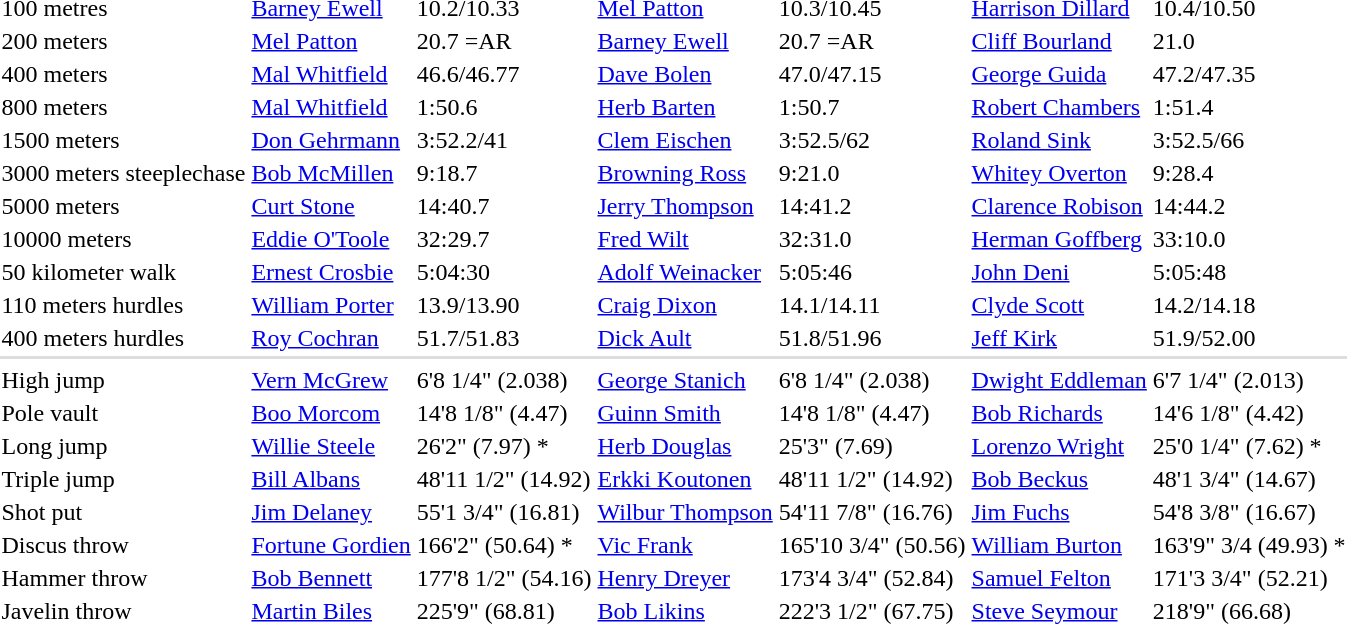<table>
<tr>
<td>100 metres</td>
<td><a href='#'>Barney Ewell</a></td>
<td>10.2/10.33</td>
<td><a href='#'>Mel Patton</a></td>
<td>10.3/10.45</td>
<td><a href='#'>Harrison Dillard</a></td>
<td>10.4/10.50</td>
</tr>
<tr>
<td>200 meters</td>
<td><a href='#'>Mel Patton</a></td>
<td>20.7 =AR</td>
<td><a href='#'>Barney Ewell</a></td>
<td>20.7 =AR</td>
<td><a href='#'>Cliff Bourland</a></td>
<td>21.0</td>
</tr>
<tr>
<td>400 meters</td>
<td><a href='#'>Mal Whitfield</a></td>
<td>46.6/46.77</td>
<td><a href='#'>Dave Bolen</a></td>
<td>47.0/47.15</td>
<td><a href='#'>George Guida</a></td>
<td>47.2/47.35</td>
</tr>
<tr>
<td>800 meters</td>
<td><a href='#'>Mal Whitfield</a></td>
<td>1:50.6</td>
<td><a href='#'>Herb Barten</a></td>
<td>1:50.7</td>
<td><a href='#'>Robert Chambers</a></td>
<td>1:51.4</td>
</tr>
<tr>
<td>1500 meters</td>
<td><a href='#'>Don Gehrmann</a></td>
<td>3:52.2/41</td>
<td><a href='#'>Clem Eischen</a></td>
<td>3:52.5/62</td>
<td><a href='#'>Roland Sink</a></td>
<td>3:52.5/66</td>
</tr>
<tr>
<td>3000 meters steeplechase</td>
<td><a href='#'>Bob McMillen</a></td>
<td>9:18.7</td>
<td><a href='#'>Browning Ross</a></td>
<td>9:21.0</td>
<td><a href='#'>Whitey Overton</a></td>
<td>9:28.4</td>
</tr>
<tr>
<td>5000 meters</td>
<td><a href='#'>Curt Stone</a></td>
<td>14:40.7</td>
<td><a href='#'>Jerry Thompson</a></td>
<td>14:41.2</td>
<td><a href='#'>Clarence Robison</a></td>
<td>14:44.2</td>
</tr>
<tr>
<td>10000 meters</td>
<td><a href='#'>Eddie O'Toole</a></td>
<td>32:29.7</td>
<td><a href='#'>Fred Wilt</a></td>
<td>32:31.0</td>
<td><a href='#'>Herman Goffberg</a></td>
<td>33:10.0</td>
</tr>
<tr>
<td>50 kilometer walk</td>
<td><a href='#'>Ernest Crosbie</a></td>
<td>5:04:30</td>
<td><a href='#'>Adolf Weinacker</a></td>
<td>5:05:46</td>
<td><a href='#'>John Deni</a></td>
<td>5:05:48</td>
</tr>
<tr>
<td>110 meters hurdles</td>
<td><a href='#'>William Porter</a></td>
<td>13.9/13.90</td>
<td><a href='#'>Craig Dixon</a></td>
<td>14.1/14.11</td>
<td><a href='#'>Clyde Scott</a></td>
<td>14.2/14.18</td>
</tr>
<tr>
<td>400 meters hurdles</td>
<td><a href='#'>Roy Cochran</a></td>
<td>51.7/51.83</td>
<td><a href='#'>Dick Ault</a></td>
<td>51.8/51.96</td>
<td><a href='#'>Jeff Kirk</a></td>
<td>51.9/52.00</td>
</tr>
<tr style="background:#ddd;">
<td colspan=7></td>
</tr>
<tr valign="top">
</tr>
<tr>
<td>High jump</td>
<td><a href='#'>Vern McGrew</a></td>
<td>6'8 1/4" (2.038)</td>
<td><a href='#'>George Stanich</a></td>
<td>6'8 1/4" (2.038)</td>
<td><a href='#'>Dwight Eddleman</a></td>
<td>6'7 1/4" (2.013)</td>
</tr>
<tr>
<td>Pole vault</td>
<td><a href='#'>Boo Morcom</a></td>
<td>14'8 1/8" (4.47)</td>
<td><a href='#'>Guinn Smith</a></td>
<td>14'8 1/8" (4.47)</td>
<td><a href='#'>Bob Richards</a></td>
<td>14'6 1/8" (4.42)</td>
</tr>
<tr>
<td>Long jump</td>
<td><a href='#'>Willie Steele</a></td>
<td>26'2" (7.97) *</td>
<td><a href='#'>Herb Douglas</a></td>
<td>25'3" (7.69)</td>
<td><a href='#'>Lorenzo Wright</a></td>
<td>25'0 1/4" (7.62) *</td>
</tr>
<tr>
<td>Triple jump</td>
<td><a href='#'>Bill Albans</a></td>
<td>48'11 1/2" (14.92)</td>
<td><a href='#'>Erkki Koutonen</a></td>
<td>48'11 1/2" (14.92)</td>
<td><a href='#'>Bob Beckus</a></td>
<td>48'1 3/4" (14.67)</td>
</tr>
<tr>
<td>Shot put</td>
<td><a href='#'>Jim Delaney</a></td>
<td>55'1 3/4" (16.81)</td>
<td><a href='#'>Wilbur Thompson</a></td>
<td>54'11 7/8" (16.76)</td>
<td><a href='#'>Jim Fuchs</a></td>
<td>54'8 3/8" (16.67)</td>
</tr>
<tr>
<td>Discus throw</td>
<td><a href='#'>Fortune Gordien</a></td>
<td>166'2" (50.64) *</td>
<td><a href='#'>Vic Frank</a></td>
<td>165'10 3/4" (50.56)</td>
<td><a href='#'>William Burton</a></td>
<td>163'9" 3/4 (49.93) *</td>
</tr>
<tr>
<td>Hammer throw</td>
<td><a href='#'>Bob Bennett</a></td>
<td>177'8 1/2" (54.16)</td>
<td><a href='#'>Henry Dreyer</a></td>
<td>173'4 3/4" (52.84)</td>
<td><a href='#'>Samuel Felton</a></td>
<td>171'3 3/4" (52.21)</td>
</tr>
<tr>
<td>Javelin throw</td>
<td><a href='#'>Martin Biles</a></td>
<td>225'9" (68.81)</td>
<td><a href='#'>Bob Likins</a></td>
<td>222'3 1/2" (67.75)</td>
<td><a href='#'>Steve Seymour</a></td>
<td>218'9" (66.68)</td>
</tr>
</table>
